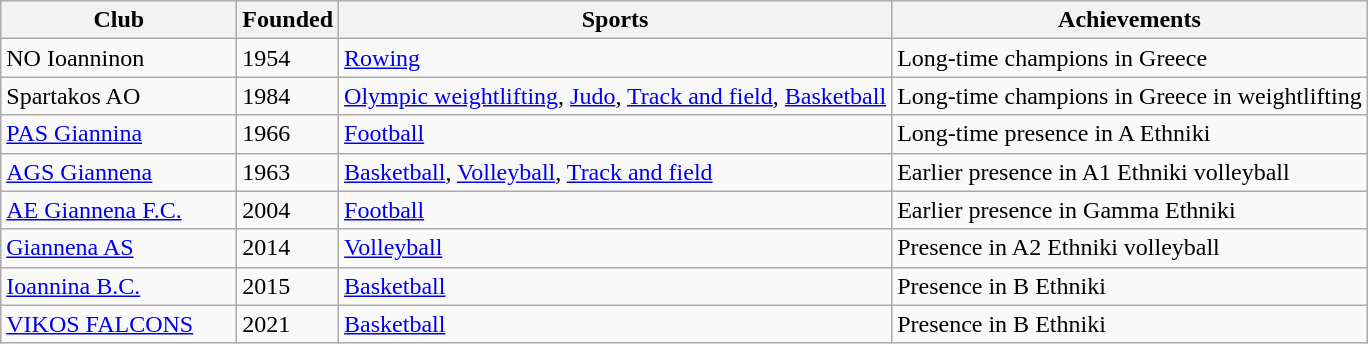<table class="wikitable">
<tr>
<th width="150">Club</th>
<th>Founded</th>
<th>Sports</th>
<th>Achievements</th>
</tr>
<tr>
<td>NO Ioanninon</td>
<td>1954</td>
<td><a href='#'>Rowing</a></td>
<td>Long-time champions in Greece</td>
</tr>
<tr>
<td>Spartakos AO</td>
<td>1984</td>
<td><a href='#'>Olympic weightlifting</a>, <a href='#'>Judo</a>, <a href='#'>Track and field</a>, <a href='#'>Basketball</a></td>
<td>Long-time champions in Greece in weightlifting</td>
</tr>
<tr>
<td><a href='#'>PAS Giannina</a></td>
<td>1966</td>
<td><a href='#'>Football</a></td>
<td>Long-time presence in A Ethniki</td>
</tr>
<tr>
<td><a href='#'>AGS Giannena</a></td>
<td>1963</td>
<td><a href='#'>Basketball</a>, <a href='#'>Volleyball</a>, <a href='#'>Track and field</a></td>
<td>Earlier presence in A1 Ethniki volleyball</td>
</tr>
<tr>
<td><a href='#'>AE Giannena F.C.</a></td>
<td>2004</td>
<td><a href='#'>Football</a></td>
<td>Earlier presence in Gamma Ethniki</td>
</tr>
<tr>
<td><a href='#'>Giannena AS</a></td>
<td>2014</td>
<td><a href='#'>Volleyball</a></td>
<td>Presence in A2 Ethniki volleyball</td>
</tr>
<tr>
<td><a href='#'>Ioannina B.C.</a></td>
<td>2015</td>
<td><a href='#'>Basketball</a></td>
<td>Presence in B Ethniki</td>
</tr>
<tr>
<td><a href='#'>VIKOS FALCONS</a></td>
<td>2021</td>
<td><a href='#'>Basketball</a></td>
<td>Presence in B Ethniki</td>
</tr>
</table>
